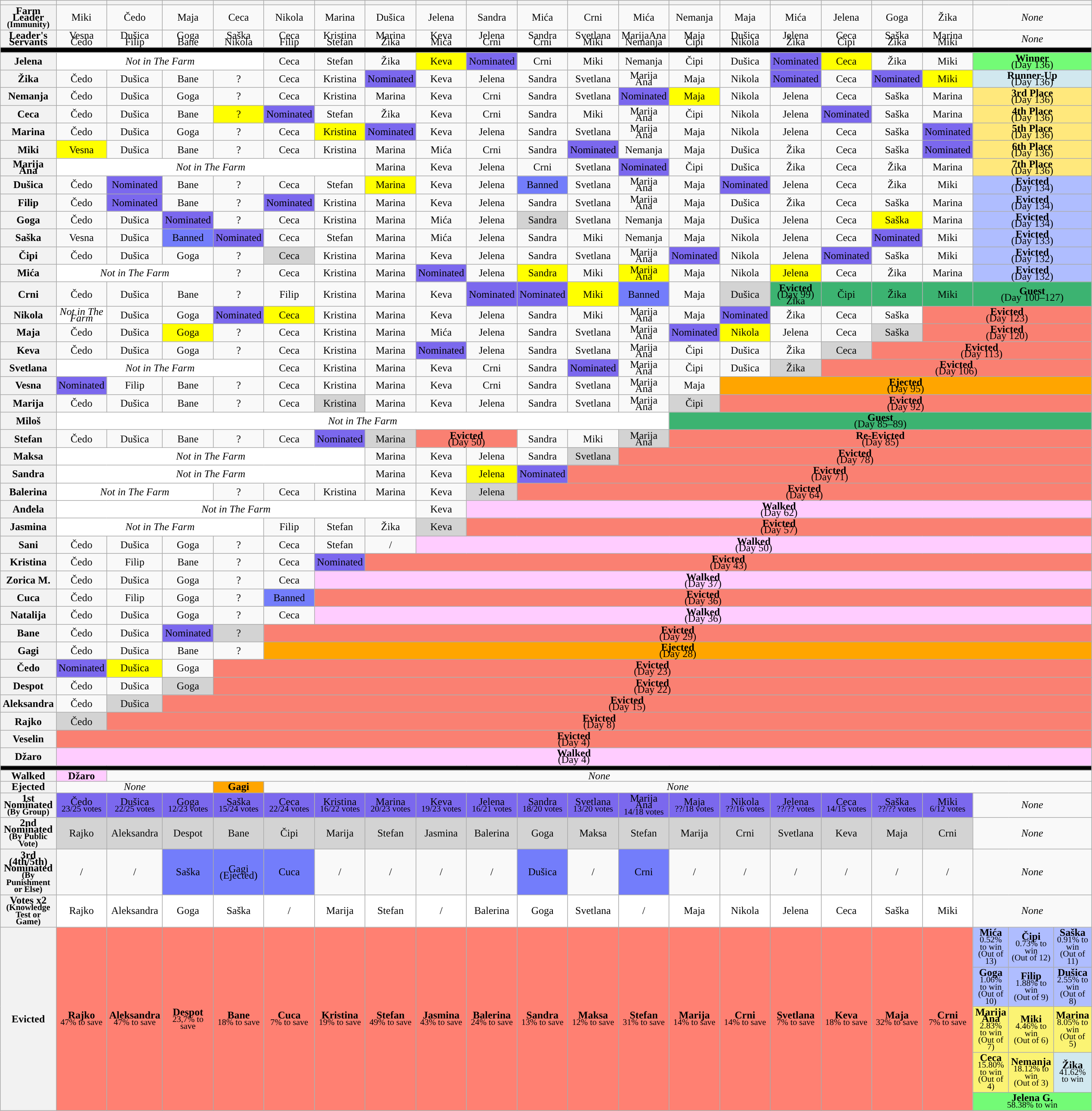<table class="wikitable" style="text-align:center; width:70%; line-height:10px">
<tr>
<th></th>
<th></th>
<th></th>
<th></th>
<th></th>
<th></th>
<th></th>
<th></th>
<th></th>
<th></th>
<th></th>
<th></th>
<th></th>
<th></th>
<th></th>
<th></th>
<th></th>
<th></th>
<th></th>
<th colspan="3"></th>
</tr>
<tr>
<th>Farm Leader<br><small>(Immunity)</small></th>
<td>Miki</td>
<td>Čedo</td>
<td>Maja</td>
<td>Ceca</td>
<td>Nikola</td>
<td>Marina</td>
<td>Dušica</td>
<td>Jelena</td>
<td>Sandra</td>
<td>Mića</td>
<td>Crni</td>
<td>Mića</td>
<td>Nemanja</td>
<td>Maja</td>
<td>Mića</td>
<td>Jelena</td>
<td>Goga</td>
<td>Žika</td>
<td colspan=3><em>None</em></td>
</tr>
<tr>
<th>Leader's Servants</th>
<td>Vesna<br>Čedo</td>
<td>Dušica<br>Filip</td>
<td>Goga <br>Bane</td>
<td>Saška<br>Nikola</td>
<td>Ceca<br>Filip</td>
<td>Kristina<br>Stefan</td>
<td>Marina <br>Žika</td>
<td>Keva<br>Mića</td>
<td>Jelena<br>Crni</td>
<td>Sandra<br>Crni</td>
<td>Svetlana<br>Miki</td>
<td>MarijaAna<br>Nemanja</td>
<td>Maja<br>Čipi</td>
<td>Dušica<br>Nikola</td>
<td>Jelena<br>Žika</td>
<td>Ceca<br>Čipi</td>
<td>Saška<br>Žika</td>
<td>Marina<br>Miki</td>
<td colspan=3><em>None</em></td>
</tr>
<tr>
<th style="background:#000000;" colspan="22"></th>
</tr>
<tr>
<th>Jelena</th>
<td style="background:white; text-align:center;" colspan="4"><em>Not in The Farm</em></td>
<td>Ceca</td>
<td>Stefan</td>
<td>Žika</td>
<td style="background:yellow; text-align:center;">Keva</td>
<td style="background:#7b68ee;">Nominated</td>
<td>Crni</td>
<td>Miki</td>
<td>Nemanja</td>
<td>Čipi</td>
<td>Dušica</td>
<td style="background:#7b68ee;">Nominated</td>
<td style="background:yellow; text-align:center;">Ceca</td>
<td>Žika</td>
<td>Miki</td>
<td style="background:#73FB76" colspan=3><strong>Winner</strong> <br> (Day 136)</td>
</tr>
<tr>
<th>Žika</th>
<td>Čedo</td>
<td>Dušica</td>
<td>Bane</td>
<td>?</td>
<td>Ceca</td>
<td>Kristina</td>
<td style="background:#7b68ee;">Nominated</td>
<td>Keva</td>
<td>Jelena</td>
<td>Sandra</td>
<td>Svetlana</td>
<td>Marija Ana</td>
<td>Maja</td>
<td>Nikola</td>
<td style="background:#7b68ee;">Nominated</td>
<td>Ceca</td>
<td style="background:#7b68ee;">Nominated</td>
<td style="background:yellow; text-align:center;">Miki</td>
<td style="background:#D1E8EF" colspan=3><strong>Runner-Up</strong> <br> (Day 136)</td>
</tr>
<tr>
<th>Nemanja</th>
<td>Čedo</td>
<td>Dušica</td>
<td>Goga</td>
<td>?</td>
<td>Ceca</td>
<td>Kristina</td>
<td>Marina</td>
<td>Keva</td>
<td>Crni</td>
<td>Sandra</td>
<td>Svetlana</td>
<td style="background:#7b68ee;">Nominated</td>
<td style="background:yellow; text-align:center;">Maja</td>
<td>Nikola</td>
<td>Jelena</td>
<td>Ceca</td>
<td>Saška</td>
<td>Marina</td>
<td style="background:#FFE87C" colspan=3><strong>3rd Place</strong> <br> (Day 136)</td>
</tr>
<tr>
<th>Ceca</th>
<td>Čedo</td>
<td>Dušica</td>
<td>Bane</td>
<td style="background:yellow; text-align:center;">?</td>
<td style="background:#7b68ee;">Nominated</td>
<td>Stefan</td>
<td>Žika</td>
<td>Keva</td>
<td>Crni</td>
<td>Sandra</td>
<td>Miki</td>
<td>Marija Ana</td>
<td>Čipi</td>
<td>Nikola</td>
<td>Jelena</td>
<td style="background:#7b68ee;">Nominated</td>
<td>Saška</td>
<td>Marina</td>
<td style="background:#FFE87C" colspan=3><strong>4th Place</strong> <br> (Day 136)</td>
</tr>
<tr>
<th>Marina</th>
<td>Čedo</td>
<td>Dušica</td>
<td>Goga</td>
<td>?</td>
<td>Ceca</td>
<td style="background:yellow; text-align:center;">Kristina</td>
<td style="background:#7b68ee;">Nominated</td>
<td>Keva</td>
<td>Jelena</td>
<td>Sandra</td>
<td>Svetlana</td>
<td>Marija Ana</td>
<td>Maja</td>
<td>Nikola</td>
<td>Jelena</td>
<td>Ceca</td>
<td>Saška</td>
<td style="background:#7b68ee;">Nominated</td>
<td style="background:#FFE87C" colspan=3><strong>5th Place</strong> <br> (Day 136)</td>
</tr>
<tr>
<th>Miki</th>
<td style="background:yellow; text-align:center;">Vesna</td>
<td>Dušica</td>
<td>Bane</td>
<td>?</td>
<td>Ceca</td>
<td>Kristina</td>
<td>Marina</td>
<td>Mića</td>
<td>Crni</td>
<td>Sandra</td>
<td style="background:#7b68ee;">Nominated</td>
<td>Nemanja</td>
<td>Maja</td>
<td>Dušica</td>
<td>Žika</td>
<td>Ceca</td>
<td>Saška</td>
<td style="background:#7b68ee;">Nominated</td>
<td style="background:#FFE87C" colspan=3><strong>6th Place</strong> <br> (Day 136)</td>
</tr>
<tr>
<th>Marija Ana</th>
<td style="background:white; text-align:center;" colspan="6"><em>Not in The Farm</em></td>
<td>Marina</td>
<td>Keva</td>
<td>Jelena</td>
<td>Crni</td>
<td>Svetlana</td>
<td style="background:#7b68ee;">Nominated</td>
<td>Čipi</td>
<td>Dušica</td>
<td>Žika</td>
<td>Ceca</td>
<td>Žika</td>
<td>Marina</td>
<td style="background:#FFE87C" colspan=3><strong>7th Place</strong> <br> (Day 136)</td>
</tr>
<tr>
<th>Dušica</th>
<td>Čedo</td>
<td style="background:#7b68ee;">Nominated</td>
<td>Bane</td>
<td>?</td>
<td>Ceca</td>
<td>Stefan</td>
<td style="background:yellow; text-align:center;">Marina</td>
<td>Keva</td>
<td>Jelena</td>
<td style="background:#737DFB;">Banned</td>
<td>Svetlana</td>
<td>Marija Ana</td>
<td>Maja</td>
<td style="background:#7b68ee;">Nominated</td>
<td>Jelena</td>
<td>Ceca</td>
<td>Žika</td>
<td>Miki</td>
<td style="background:#afbdff" colspan=3><strong>Evicted</strong> <br> (Day 134)</td>
</tr>
<tr>
<th>Filip</th>
<td>Čedo</td>
<td style="background:#7b68ee;">Nominated</td>
<td>Bane</td>
<td>?</td>
<td style="background:#7b68ee;">Nominated</td>
<td>Kristina</td>
<td>Marina</td>
<td>Keva</td>
<td>Jelena</td>
<td>Sandra</td>
<td>Svetlana</td>
<td>Marija Ana</td>
<td>Maja</td>
<td>Dušica</td>
<td>Žika</td>
<td>Ceca</td>
<td>Saška</td>
<td>Marina</td>
<td style="background:#afbdff" colspan=3><strong>Evicted</strong> <br> (Day 134)</td>
</tr>
<tr>
<th>Goga</th>
<td>Čedo</td>
<td>Dušica</td>
<td style="background:#7b68ee;">Nominated</td>
<td>?</td>
<td>Ceca</td>
<td>Kristina</td>
<td>Marina</td>
<td>Mića</td>
<td>Jelena</td>
<td style="background:lightgrey; text-align:center;">Sandra</td>
<td>Svetlana</td>
<td>Nemanja</td>
<td>Maja</td>
<td>Dušica</td>
<td>Jelena</td>
<td>Ceca</td>
<td style="background:yellow; text-align:center;">Saška</td>
<td>Marina</td>
<td style="background:#afbdff" colspan=3><strong>Evicted</strong> <br> (Day 134)</td>
</tr>
<tr>
<th>Saška</th>
<td>Vesna</td>
<td>Dušica</td>
<td style="background:#737DFB;">Banned</td>
<td style="background:#7b68ee;">Nominated</td>
<td>Ceca</td>
<td>Stefan</td>
<td>Marina</td>
<td>Mića</td>
<td>Jelena</td>
<td>Sandra</td>
<td>Miki</td>
<td>Nemanja</td>
<td>Maja</td>
<td>Nikola</td>
<td>Jelena</td>
<td>Ceca</td>
<td style="background:#7b68ee;">Nominated</td>
<td>Miki</td>
<td style="background:#afbdff" colspan=3><strong>Evicted</strong> <br> (Day 133)</td>
</tr>
<tr>
<th>Čipi</th>
<td>Čedo</td>
<td>Dušica</td>
<td>Goga</td>
<td>?</td>
<td style="background:lightgrey; text-align:center;">Ceca</td>
<td>Kristina</td>
<td>Marina</td>
<td>Keva</td>
<td>Jelena</td>
<td>Sandra</td>
<td>Svetlana</td>
<td>Marija Ana</td>
<td style="background:#7b68ee;">Nominated</td>
<td>Nikola</td>
<td>Jelena</td>
<td style="background:#7b68ee;">Nominated</td>
<td>Saška</td>
<td>Miki</td>
<td style="background:#afbdff" colspan=3><strong>Evicted</strong> <br> (Day 132)</td>
</tr>
<tr>
<th>Mića</th>
<td style="background:white; text-align:center;" colspan="3"><em>Not in The Farm</em></td>
<td>?</td>
<td>Ceca</td>
<td>Kristina</td>
<td>Marina</td>
<td style="background:#7b68ee;">Nominated</td>
<td>Jelena</td>
<td style="background:yellow; text-align:center;">Sandra</td>
<td>Miki</td>
<td style="background:yellow; text-align:center;">Marija Ana</td>
<td>Maja</td>
<td>Nikola</td>
<td style="background:yellow; text-align:center;">Jelena</td>
<td>Ceca</td>
<td>Žika</td>
<td>Marina</td>
<td style="background:#afbdff" colspan=3><strong>Evicted</strong> <br> (Day 132)</td>
</tr>
<tr>
<th>Crni</th>
<td>Čedo</td>
<td>Dušica</td>
<td>Bane</td>
<td>?</td>
<td>Filip</td>
<td>Kristina</td>
<td>Marina</td>
<td>Keva</td>
<td style="background:#7b68ee;">Nominated</td>
<td style="background:#7b68ee;">Nominated</td>
<td style="background:yellow; text-align:center;">Miki</td>
<td style="background:#737DFB;">Banned</td>
<td>Maja</td>
<td style="background:lightgrey; text-align:center;">Dušica</td>
<td style="background:#3CB371; text-align:center;"><strong>Evicted</strong> (Day 99) <br> Žika</td>
<td style="background:#3CB371; text-align:center;">Čipi</td>
<td style="background:#3CB371; text-align:center;">Žika</td>
<td style="background:#3CB371; text-align:center;">Miki</td>
<td style="background:#3CB371; text-align:center;" colspan=15><strong>Guest</strong> <br> (Day 100–127)</td>
</tr>
<tr>
<th>Nikola</th>
<td style="background:white; text-align:center;" colspan="1"><em>Not in The Farm</em></td>
<td>Dušica</td>
<td>Goga</td>
<td style="background:#7b68ee;">Nominated</td>
<td style="background:yellow; text-align:center;">Ceca</td>
<td>Kristina</td>
<td>Marina</td>
<td>Keva</td>
<td>Jelena</td>
<td>Sandra</td>
<td>Miki</td>
<td>Marija Ana</td>
<td>Maja</td>
<td style="background:#7b68ee;">Nominated</td>
<td>Žika</td>
<td>Ceca</td>
<td>Saška</td>
<td style="background:salmon; text-align:center;" colspan=15><strong>Evicted</strong> <br> (Day 123)</td>
</tr>
<tr>
<th>Maja</th>
<td>Čedo</td>
<td>Dušica</td>
<td style="background:yellow; text-align:center;">Goga</td>
<td>?</td>
<td>Ceca</td>
<td>Kristina</td>
<td>Marina</td>
<td>Mića</td>
<td>Jelena</td>
<td>Sandra</td>
<td>Svetlana</td>
<td>Marija Ana</td>
<td style="background:#7b68ee;">Nominated</td>
<td style="background:yellow; text-align:center;">Nikola</td>
<td>Jelena</td>
<td>Ceca</td>
<td style="background:lightgrey; text-align:center;">Saška</td>
<td style="background:salmon; text-align:center;" colspan=15><strong>Evicted</strong> <br> (Day 120)</td>
</tr>
<tr>
<th>Keva</th>
<td>Čedo</td>
<td>Dušica</td>
<td>Goga</td>
<td>?</td>
<td>Ceca</td>
<td>Kristina</td>
<td>Marina</td>
<td style="background:#7b68ee;">Nominated</td>
<td>Jelena</td>
<td>Sandra</td>
<td>Svetlana</td>
<td>Marija Ana</td>
<td>Čipi</td>
<td>Dušica</td>
<td>Žika</td>
<td style="background:lightgrey; text-align:center;">Ceca</td>
<td style="background:salmon; text-align:center;" colspan=15><strong>Evicted</strong> <br> (Day 113)</td>
</tr>
<tr>
<th>Svetlana</th>
<td style="background:white; text-align:center;" colspan="4"><em>Not in The Farm</em></td>
<td>Ceca</td>
<td>Kristina</td>
<td>Marina</td>
<td>Keva</td>
<td>Crni</td>
<td>Sandra</td>
<td style="background:#7b68ee;">Nominated</td>
<td>Marija Ana</td>
<td>Čipi</td>
<td>Dušica</td>
<td style="background:lightgrey; text-align:center;">Žika</td>
<td style="background:salmon; text-align:center;" colspan=15><strong>Evicted</strong> <br> (Day 106)</td>
</tr>
<tr>
<th>Vesna</th>
<td style="background:#7b68ee;">Nominated</td>
<td>Filip</td>
<td>Bane</td>
<td>?</td>
<td>Ceca</td>
<td>Kristina</td>
<td>Marina</td>
<td>Keva</td>
<td>Crni</td>
<td>Sandra</td>
<td>Svetlana</td>
<td>Marija Ana</td>
<td>Maja</td>
<td style="background:#FFA500; text-align:center;" colspan=15><strong>Ejected</strong> <br> (Day 95)</td>
</tr>
<tr>
<th>Marija</th>
<td>Čedo</td>
<td>Dušica</td>
<td>Bane</td>
<td>?</td>
<td>Ceca</td>
<td style="background:lightgrey; text-align:center;">Kristina</td>
<td>Marina</td>
<td>Keva</td>
<td>Jelena</td>
<td>Sandra</td>
<td>Svetlana</td>
<td>Marija Ana</td>
<td style="background:lightgrey; text-align:center;">Čipi</td>
<td style="background:salmon; text-align:center;" colspan=15><strong>Evicted</strong> <br> (Day 92)</td>
</tr>
<tr>
<th>Miloš</th>
<td style="background:white; text-align:center;" colspan="12"><em>Not in The Farm</em></td>
<td style="background:#3CB371; text-align:center;" colspan=15><strong>Guest</strong> <br> (Day 85–89)</td>
</tr>
<tr>
<th>Stefan</th>
<td>Čedo</td>
<td>Dušica</td>
<td>Bane</td>
<td>?</td>
<td>Ceca</td>
<td style="background:#7b68ee;">Nominated</td>
<td style="background:lightgrey; text-align:center;">Marina</td>
<td style="background:salmon; text-align:center;" colspan=2><strong>Evicted</strong> <br> (Day 50)</td>
<td>Sandra</td>
<td>Miki</td>
<td style="background:lightgrey; text-align:center;">Marija Ana</td>
<td style="background:salmon; text-align:center;" colspan=15><strong>Re-Evicted</strong> <br> (Day 85)</td>
</tr>
<tr>
<th>Maksa</th>
<td style="background:white; text-align:center;" colspan="6"><em>Not in The Farm</em></td>
<td>Marina</td>
<td>Keva</td>
<td>Jelena</td>
<td>Sandra</td>
<td style="background:lightgrey; text-align:center;">Svetlana</td>
<td style="background:salmon; text-align:center;" colspan=15><strong>Evicted</strong> <br> (Day 78)</td>
</tr>
<tr>
<th>Sandra</th>
<td style="background:white; text-align:center;" colspan="6"><em>Not in The Farm</em></td>
<td>Marina</td>
<td>Keva</td>
<td style="background:yellow; text-align:center;">Jelena</td>
<td style="background:#7b68ee;">Nominated</td>
<td style="background:salmon; text-align:center;" colspan=15><strong>Evicted</strong> <br> (Day 71)</td>
</tr>
<tr>
<th>Balerina</th>
<td style="background:white; text-align:center;" colspan="3"><em>Not in The Farm</em></td>
<td>?</td>
<td>Ceca</td>
<td>Kristina</td>
<td>Marina</td>
<td>Keva</td>
<td style="background:lightgrey; text-align:center;">Jelena</td>
<td style="background:salmon; text-align:center;" colspan=15><strong>Evicted</strong> <br> (Day 64)</td>
</tr>
<tr>
<th>Anđela</th>
<td style="background:white; text-align:center;" colspan="7"><em>Not in The Farm</em></td>
<td>Keva</td>
<td style="background:#fcf; text-align:center;" colspan=15><strong>Walked</strong> <br> (Day 62)</td>
</tr>
<tr>
<th>Jasmina</th>
<td style="background:white; text-align:center;" colspan="4"><em>Not in The Farm</em></td>
<td>Filip</td>
<td>Stefan</td>
<td>Žika</td>
<td style="background:lightgrey; text-align:center;">Keva</td>
<td style="background:salmon; text-align:center;" colspan=15><strong>Evicted</strong> <br> (Day 57)</td>
</tr>
<tr>
<th>Sani</th>
<td>Čedo</td>
<td>Dušica</td>
<td>Goga</td>
<td>?</td>
<td>Ceca</td>
<td>Stefan</td>
<td>/</td>
<td style="background:#fcf; text-align:center;" colspan=15><strong>Walked</strong> <br> (Day 50)</td>
</tr>
<tr>
<th>Kristina</th>
<td>Čedo</td>
<td>Filip</td>
<td>Bane</td>
<td>?</td>
<td>Ceca</td>
<td style="background:#7b68ee;">Nominated</td>
<td style="background:salmon; text-align:center;" colspan=15><strong>Evicted</strong> <br> (Day 43)</td>
</tr>
<tr>
<th>Zorica M.</th>
<td>Čedo</td>
<td>Dušica</td>
<td>Goga</td>
<td>?</td>
<td>Ceca</td>
<td style="background:#fcf; text-align:center;" colspan=22><strong>Walked</strong> <br> (Day 37)</td>
</tr>
<tr>
<th>Cuca</th>
<td>Čedo</td>
<td>Filip</td>
<td>Goga</td>
<td>?</td>
<td style="background:#737DFB;">Banned</td>
<td style="background:salmon; text-align:center;" colspan=22><strong>Evicted</strong> <br> (Day 36)</td>
</tr>
<tr>
<th>Natalija</th>
<td>Čedo</td>
<td>Dušica</td>
<td>Goga</td>
<td>?</td>
<td>Ceca</td>
<td style="background:#fcf; text-align:center;" colspan=22><strong>Walked</strong> <br> (Day 36)</td>
</tr>
<tr>
<th>Bane</th>
<td>Čedo</td>
<td>Dušica</td>
<td style="background:#7b68ee;">Nominated</td>
<td style="background:lightgrey; text-align:center;">?</td>
<td style="background:salmon; text-align:center;" colspan=22><strong>Evicted</strong> <br> (Day 29)</td>
</tr>
<tr>
<th>Gagi</th>
<td>Čedo</td>
<td>Dušica</td>
<td>Bane</td>
<td>?</td>
<td style="background:#FFA500; text-align:center;" colspan=22><strong>Ejected</strong> <br> (Day 28)</td>
</tr>
<tr>
<th>Čedo</th>
<td style="background:#7b68ee;">Nominated</td>
<td style="background:yellow; text-align:center;">Dušica</td>
<td>Goga</td>
<td style="background:salmon; text-align:center;" colspan=22><strong>Evicted</strong> <br> (Day 23)</td>
</tr>
<tr>
<th>Despot</th>
<td>Čedo</td>
<td>Dušica</td>
<td style="background:lightgrey; text-align:center;">Goga</td>
<td style="background:salmon; text-align:center;" colspan=22><strong>Evicted</strong> <br> (Day 22)</td>
</tr>
<tr>
<th>Aleksandra</th>
<td>Čedo</td>
<td style="background:lightgrey; text-align:center;">Dušica</td>
<td style="background:salmon; text-align:center;" colspan=22><strong>Evicted</strong> <br> (Day 15)</td>
</tr>
<tr>
<th>Rajko</th>
<td style="background:lightgrey; text-align:center;">Čedo</td>
<td style="background:salmon; text-align:center;" colspan=22><strong>Evicted</strong> <br> (Day 8)</td>
</tr>
<tr>
<th>Veselin</th>
<td style="background:salmon; text-align:center;" colspan=22><strong>Evicted</strong> <br> (Day 4)</td>
</tr>
<tr>
<th>Džaro</th>
<td style="background:#fcf; text-align:center;" colspan=22><strong>Walked</strong> <br> (Day 4)</td>
</tr>
<tr>
<th style="background:#000000;" colspan="22"></th>
</tr>
<tr>
<th>Walked</th>
<td style="background:#fcf;"><strong>Džaro</strong></td>
<td colspan="20"><em>None</em></td>
</tr>
<tr>
<th>Ejected</th>
<td colspan="3"><em>None</em></td>
<td style="background:#FFA500;"><strong>Gagi</strong></td>
<td colspan="20"><em>None</em></td>
</tr>
<tr>
<th>1st Nominated<br><small>(By Group)</small></th>
<td style="background:#7b68ee;">Čedo<br><small>23/25 votes</small></td>
<td style="background:#7b68ee;">Dušica<br><small>22/25 votes</small></td>
<td style="background:#7b68ee;">Goga <br><small>12/23 votes</small></td>
<td style="background:#7b68ee;">Saška <br><small>15/24 votes</small></td>
<td style="background:#7b68ee;">Ceca <br><small>22/24 votes</small></td>
<td style="background:#7b68ee;">Kristina <br><small>16/22 votes</small></td>
<td style="background:#7b68ee;">Marina <br><small>20/23 votes</small></td>
<td style="background:#7b68ee;">Keva <br><small>19/23 votes</small></td>
<td style="background:#7b68ee;">Jelena <br><small>16/21 votes</small></td>
<td style="background:#7b68ee;">Sandra <br><small>18/20 votes</small></td>
<td style="background:#7b68ee;">Svetlana <br><small>13/20 votes</small></td>
<td style="background:#7b68ee;">Marija Ana <br><small>14/18 votes</small></td>
<td style="background:#7b68ee;">Maja <br><small>??/18 votes</small></td>
<td style="background:#7b68ee;">Nikola <br><small>??/16 votes</small></td>
<td style="background:#7b68ee;">Jelena <br><small>??/?? votes</small></td>
<td style="background:#7b68ee;">Ceca <br><small>14/15 votes</small></td>
<td style="background:#7b68ee;">Saška <br><small>??/?? votes</small></td>
<td style="background:#7b68ee;">Miki <br><small>6/12 votes</small></td>
<td colspan=5><em>None</em></td>
</tr>
<tr>
<th>2nd Nominated<br><small>(By Public Vote)</small></th>
<td style="background:lightgrey; text-align:center;">Rajko</td>
<td style="background:lightgrey; text-align:center;">Aleksandra</td>
<td style="background:lightgrey; text-align:center;">Despot</td>
<td style="background:lightgrey; text-align:center;">Bane</td>
<td style="background:lightgrey; text-align:center;">Čipi</td>
<td style="background:lightgrey; text-align:center;">Marija</td>
<td style="background:lightgrey; text-align:center;">Stefan</td>
<td style="background:lightgrey; text-align:center;">Jasmina</td>
<td style="background:lightgrey; text-align:center;">Balerina</td>
<td style="background:lightgrey; text-align:center;">Goga</td>
<td style="background:lightgrey; text-align:center;">Maksa</td>
<td style="background:lightgrey; text-align:center;">Stefan</td>
<td style="background:lightgrey; text-align:center;">Marija</td>
<td style="background:lightgrey; text-align:center;">Crni</td>
<td style="background:lightgrey; text-align:center;">Svetlana</td>
<td style="background:lightgrey; text-align:center;">Keva</td>
<td style="background:lightgrey; text-align:center;">Maja</td>
<td style="background:lightgrey; text-align:center;">Crni</td>
<td colspan=5><em>None</em></td>
</tr>
<tr>
<th>3rd (4th/5th) Nominated<br><small>(By Punishment or Else)</small></th>
<td>/</td>
<td>/</td>
<td style="background:#737DFB;">Saška</td>
<td style="background:#737DFB;">Gagi (Ejected)</td>
<td style="background:#737DFB;">Cuca</td>
<td>/</td>
<td>/</td>
<td>/</td>
<td>/</td>
<td style="background:#737DFB;">Dušica</td>
<td>/</td>
<td style="background:#737DFB;">Crni</td>
<td>/</td>
<td>/</td>
<td>/</td>
<td>/</td>
<td>/</td>
<td>/</td>
<td colspan=5><em>None</em></td>
</tr>
<tr>
<th>Votes x2<br><small>(Knowledge Test or Game)</small></th>
<td style="background:white; text-align:center;" colspan="1">Rajko</td>
<td style="background:white; text-align:center;" colspan="1">Aleksandra</td>
<td style="background:white; text-align:center;" colspan="1">Goga</td>
<td style="background:white; text-align:center;" colspan="1">Saška</td>
<td style="background:white; text-align:center;" colspan="1">/</td>
<td style="background:white; text-align:center;" colspan="1">Marija</td>
<td style="background:white; text-align:center;" colspan="1">Stefan</td>
<td style="background:white; text-align:center;" colspan="1">/</td>
<td style="background:white; text-align:center;" colspan="1">Balerina</td>
<td style="background:white; text-align:center;" colspan="1">Goga</td>
<td style="background:white; text-align:center;" colspan="1">Svetlana</td>
<td style="background:white; text-align:center;" colspan="1">/</td>
<td style="background:white; text-align:center;" colspan="1">Maja</td>
<td style="background:white; text-align:center;" colspan="1">Nikola</td>
<td style="background:white; text-align:center;" colspan="1">Jelena</td>
<td style="background:white; text-align:center;" colspan="1">Ceca</td>
<td style="background:white; text-align:center;" colspan="1">Saška</td>
<td style="background:white; text-align:center;" colspan="1">Miki</td>
<td colspan=5><em>None</em></td>
</tr>
<tr>
<th rowspan="8">Evicted</th>
<td rowspan="8" style="background:#FF8072"><strong>Rajko</strong><br><small>47% to save</small></td>
<td rowspan="8" style="background:#FF8072"><strong>Aleksandra</strong><br><small>47% to save</small></td>
<td rowspan="8" style="background:#FF8072"><strong>Despot</strong><br><small>23,7% to save</small></td>
<td rowspan="8" style="background:#FF8072"><strong>Bane</strong><br><small>18% to save</small></td>
<td rowspan="8" style="background:#FF8072"><strong>Cuca</strong><br><small>7% to save</small></td>
<td rowspan="8" style="background:#FF8072"><strong>Kristina</strong><br><small>19% to save</small></td>
<td rowspan="8" style="background:#FF8072"><strong>Stefan</strong><br><small>49% to save</small></td>
<td rowspan="8" style="background:#FF8072"><strong>Jasmina</strong><br><small>43% to save</small></td>
<td rowspan="8" style="background:#FF8072"><strong>Balerina</strong><br><small>24% to save</small></td>
<td rowspan="8" style="background:#FF8072"><strong>Sandra</strong><br><small>13% to save</small></td>
<td rowspan="8" style="background:#FF8072"><strong>Maksa</strong><br><small>12% to save</small></td>
<td rowspan="8" style="background:#FF8072"><strong>Stefan</strong><br><small>31% to save</small></td>
<td rowspan="8" style="background:#FF8072"><strong>Marija</strong><br><small>14% to save</small></td>
<td rowspan="8" style="background:#FF8072"><strong>Crni</strong><br><small>14% to save</small></td>
<td rowspan="8" style="background:#FF8072"><strong>Svetlana</strong><br><small>7% to save</small></td>
<td rowspan="8" style="background:#FF8072"><strong>Keva</strong><br><small>18% to save</small></td>
<td rowspan="8" style="background:#FF8072"><strong>Maja</strong><br><small>32% to save</small></td>
<td rowspan="8" style="background:#FF8072"><strong>Crni</strong><br><small>7% to save</small></td>
<td rowspan="1" style="background:#afbdff"><strong>Mića</strong><br><small>0.52% to win<br>(Out of 13)</small></td>
<td rowspan="1" style="background:#afbdff"><strong>Čipi</strong><br><small>0.73% to win<br>(Out of 12)</small></td>
<td rowspan="1" style="background:#afbdff"><strong>Saška</strong><br><small>0.91% to win<br>(Out of 11)</small></td>
</tr>
<tr>
<td rowspan="1" style="background:#afbdff"><strong>Goga</strong><br><small>1.06% to win<br>(Out of 10)</small></td>
<td rowspan="1" style="background:#afbdff"><strong>Filip</strong><br><small>1.88% to win<br>(Out of 9)</small></td>
<td rowspan="1" style="background:#afbdff"><strong>Dušica</strong><br><small>2.55% to win<br>(Out of 8)</small></td>
</tr>
<tr>
<td rowspan="1" style="background:#FBF373"><strong>Marija Ana</strong><br><small>2.83% to win<br>(Out of 7)</small></td>
<td rowspan="1" style="background:#FBF373"><strong>Miki</strong><br><small>4.46% to win<br>(Out of 6)</small></td>
<td rowspan="1" style="background:#FBF373"><strong>Marina</strong><br><small>8.05% to win<br>(Out of 5)</small></td>
</tr>
<tr>
<td rowspan="1" style="background:#FBF373"><strong>Ceca</strong><br><small>15.80% to win<br>(Out of 4)</small></td>
<td rowspan="1" style="background:#FBF373"><strong>Nemanja</strong><br><small>18.12% to win<br>(Out of 3)</small></td>
<td rowspan="1" style="background:#D1E8EF"><strong>Žika</strong><br><small>41.62% to win</small></td>
</tr>
<tr>
<td rowspan="1" style="background:#73FB76" colspan="3"><strong>Jelena G.</strong><br><small>58.38% to win</small></td>
</tr>
</table>
